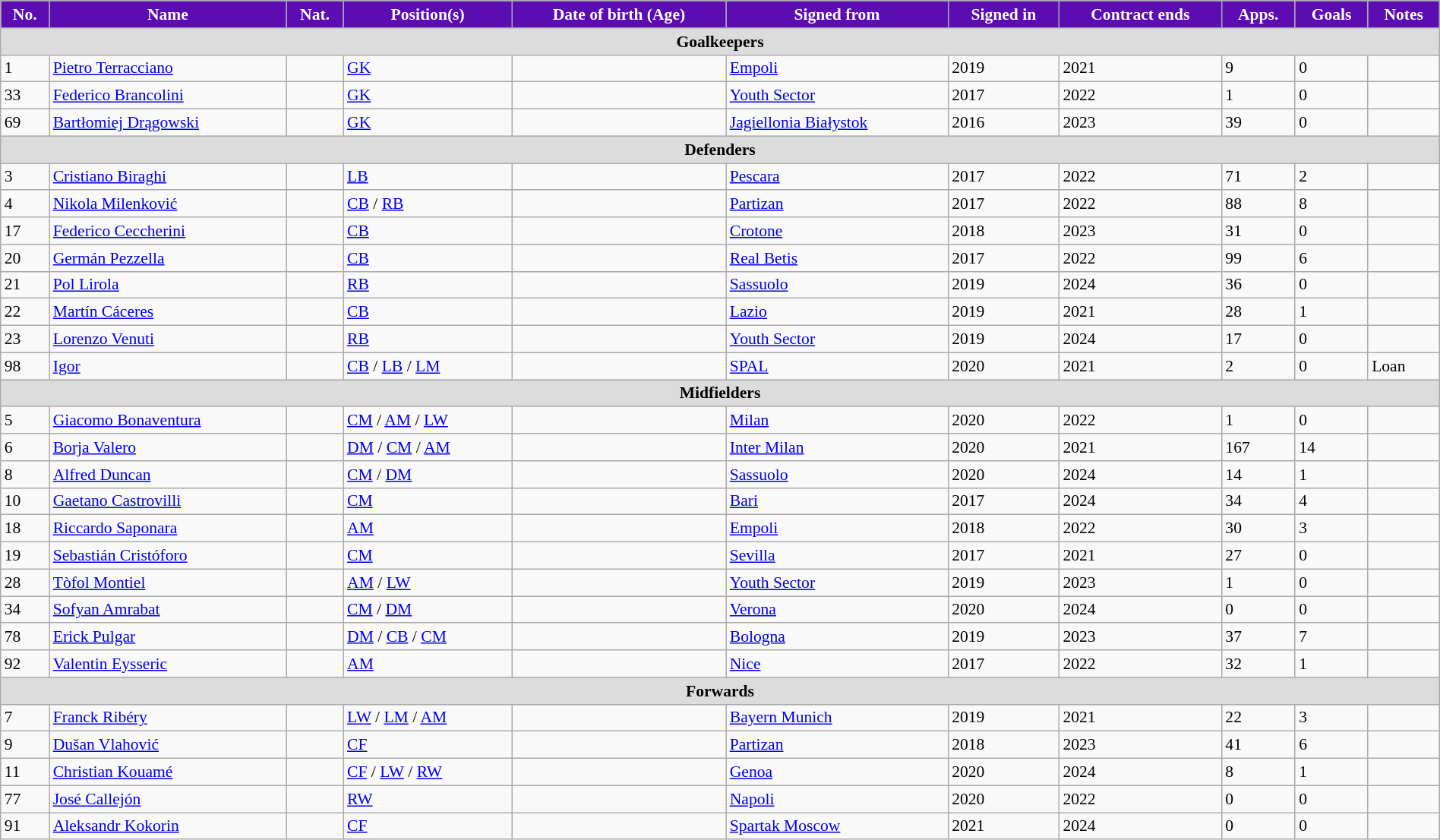<table class="wikitable" style="text-align:left; font-size:90%; width:100%;">
<tr>
<th style="background:#5B0CB3; color:white; text-align:center;">No.</th>
<th style="background:#5B0CB3; color:white; text-align:center;">Name</th>
<th style="background:#5B0CB3; color:white; text-align:center;">Nat.</th>
<th style="background:#5B0CB3; color:white; text-align:center;">Position(s)</th>
<th style="background:#5B0CB3; color:white; text-align:center;">Date of birth (Age)</th>
<th style="background:#5B0CB3; color:white; text-align:center;">Signed from</th>
<th style="background:#5B0CB3; color:white; text-align:center;">Signed in</th>
<th style="background:#5B0CB3; color:white; text-align:center;">Contract ends</th>
<th style="background:#5B0CB3; color:white; text-align:center;">Apps.</th>
<th style="background:#5B0CB3; color:white; text-align:center;">Goals</th>
<th style="background:#5B0CB3; color:white; text-align:center;">Notes</th>
</tr>
<tr>
<th colspan=11 style="background:#DCDCDC; text-align:center;">Goalkeepers</th>
</tr>
<tr>
<td>1</td>
<td><a href='#'>Pietro Terracciano</a></td>
<td></td>
<td><a href='#'>GK</a></td>
<td></td>
<td> <a href='#'>Empoli</a></td>
<td>2019</td>
<td>2021</td>
<td>9</td>
<td>0</td>
<td></td>
</tr>
<tr>
<td>33</td>
<td><a href='#'>Federico Brancolini</a></td>
<td></td>
<td><a href='#'>GK</a></td>
<td></td>
<td> <a href='#'>Youth Sector</a></td>
<td>2017</td>
<td>2022</td>
<td>1</td>
<td>0</td>
<td></td>
</tr>
<tr>
<td>69</td>
<td><a href='#'>Bartłomiej Drągowski</a></td>
<td></td>
<td><a href='#'>GK</a></td>
<td></td>
<td> <a href='#'>Jagiellonia Białystok</a></td>
<td>2016</td>
<td>2023</td>
<td>39</td>
<td>0</td>
<td></td>
</tr>
<tr>
<th colspan=11 style="background:#DCDCDC; text-align:center;">Defenders</th>
</tr>
<tr>
<td>3</td>
<td><a href='#'>Cristiano Biraghi</a></td>
<td></td>
<td><a href='#'>LB</a></td>
<td></td>
<td> <a href='#'>Pescara</a></td>
<td>2017</td>
<td>2022</td>
<td>71</td>
<td>2</td>
<td></td>
</tr>
<tr>
<td>4</td>
<td><a href='#'>Nikola Milenković</a></td>
<td></td>
<td><a href='#'>CB</a> / <a href='#'>RB</a></td>
<td></td>
<td> <a href='#'>Partizan</a></td>
<td>2017</td>
<td>2022</td>
<td>88</td>
<td>8</td>
<td></td>
</tr>
<tr>
<td>17</td>
<td><a href='#'>Federico Ceccherini</a></td>
<td></td>
<td><a href='#'>CB</a></td>
<td></td>
<td> <a href='#'>Crotone</a></td>
<td>2018</td>
<td>2023</td>
<td>31</td>
<td>0</td>
<td></td>
</tr>
<tr>
<td>20</td>
<td><a href='#'>Germán Pezzella</a></td>
<td></td>
<td><a href='#'>CB</a></td>
<td></td>
<td> <a href='#'>Real Betis</a></td>
<td>2017</td>
<td>2022</td>
<td>99</td>
<td>6</td>
<td></td>
</tr>
<tr>
<td>21</td>
<td><a href='#'>Pol Lirola</a></td>
<td></td>
<td><a href='#'>RB</a></td>
<td></td>
<td> <a href='#'>Sassuolo</a></td>
<td>2019</td>
<td>2024</td>
<td>36</td>
<td>0</td>
<td></td>
</tr>
<tr>
<td>22</td>
<td><a href='#'>Martín Cáceres</a></td>
<td></td>
<td><a href='#'>CB</a></td>
<td></td>
<td> <a href='#'>Lazio</a></td>
<td>2019</td>
<td>2021</td>
<td>28</td>
<td>1</td>
<td></td>
</tr>
<tr>
<td>23</td>
<td><a href='#'>Lorenzo Venuti</a></td>
<td></td>
<td><a href='#'>RB</a></td>
<td></td>
<td> <a href='#'>Youth Sector</a></td>
<td>2019</td>
<td>2024</td>
<td>17</td>
<td>0</td>
<td></td>
</tr>
<tr>
<td>98</td>
<td><a href='#'>Igor</a></td>
<td></td>
<td><a href='#'>CB</a> / <a href='#'>LB</a> / <a href='#'>LM</a></td>
<td></td>
<td> <a href='#'>SPAL</a></td>
<td>2020</td>
<td>2021</td>
<td>2</td>
<td>0</td>
<td>Loan</td>
</tr>
<tr>
<th colspan=11 style="background:#DCDCDC; text-align:center;">Midfielders</th>
</tr>
<tr>
<td>5</td>
<td><a href='#'>Giacomo Bonaventura</a></td>
<td></td>
<td><a href='#'>CM</a> / <a href='#'>AM</a> / <a href='#'>LW</a></td>
<td></td>
<td> <a href='#'>Milan</a></td>
<td>2020</td>
<td>2022</td>
<td>1</td>
<td>0</td>
<td></td>
</tr>
<tr>
<td>6</td>
<td><a href='#'>Borja Valero</a></td>
<td></td>
<td><a href='#'>DM</a> / <a href='#'>CM</a> / <a href='#'>AM</a></td>
<td></td>
<td> <a href='#'>Inter Milan</a></td>
<td>2020</td>
<td>2021</td>
<td>167</td>
<td>14</td>
<td></td>
</tr>
<tr>
<td>8</td>
<td><a href='#'>Alfred Duncan</a></td>
<td></td>
<td><a href='#'>CM</a> / <a href='#'>DM</a></td>
<td></td>
<td> <a href='#'>Sassuolo</a></td>
<td>2020</td>
<td>2024</td>
<td>14</td>
<td>1</td>
<td></td>
</tr>
<tr>
<td>10</td>
<td><a href='#'>Gaetano Castrovilli</a></td>
<td></td>
<td><a href='#'>CM</a></td>
<td></td>
<td> <a href='#'>Bari</a></td>
<td>2017</td>
<td>2024</td>
<td>34</td>
<td>4</td>
<td></td>
</tr>
<tr>
<td>18</td>
<td><a href='#'>Riccardo Saponara</a></td>
<td></td>
<td><a href='#'>AM</a></td>
<td></td>
<td> <a href='#'>Empoli</a></td>
<td>2018</td>
<td>2022</td>
<td>30</td>
<td>3</td>
<td></td>
</tr>
<tr>
<td>19</td>
<td><a href='#'>Sebastián Cristóforo</a></td>
<td></td>
<td><a href='#'>CM</a></td>
<td></td>
<td> <a href='#'>Sevilla</a></td>
<td>2017</td>
<td>2021</td>
<td>27</td>
<td>0</td>
<td></td>
</tr>
<tr>
<td>28</td>
<td><a href='#'>Tòfol Montiel</a></td>
<td></td>
<td><a href='#'>AM</a> / <a href='#'>LW</a></td>
<td></td>
<td> <a href='#'>Youth Sector</a></td>
<td>2019</td>
<td>2023</td>
<td>1</td>
<td>0</td>
<td></td>
</tr>
<tr>
<td>34</td>
<td><a href='#'>Sofyan Amrabat</a></td>
<td></td>
<td><a href='#'>CM</a> / <a href='#'>DM</a></td>
<td></td>
<td> <a href='#'>Verona</a></td>
<td>2020</td>
<td>2024</td>
<td>0</td>
<td>0</td>
<td></td>
</tr>
<tr>
<td>78</td>
<td><a href='#'>Erick Pulgar</a></td>
<td></td>
<td><a href='#'>DM</a> / <a href='#'>CB</a> / <a href='#'>CM</a></td>
<td></td>
<td> <a href='#'>Bologna</a></td>
<td>2019</td>
<td>2023</td>
<td>37</td>
<td>7</td>
<td></td>
</tr>
<tr>
<td>92</td>
<td><a href='#'>Valentin Eysseric</a></td>
<td></td>
<td><a href='#'>AM</a></td>
<td></td>
<td> <a href='#'>Nice</a></td>
<td>2017</td>
<td>2022</td>
<td>32</td>
<td>1</td>
<td></td>
</tr>
<tr>
<th colspan=11 style="background:#DCDCDC; text-align:center;">Forwards</th>
</tr>
<tr>
<td>7</td>
<td><a href='#'>Franck Ribéry</a></td>
<td></td>
<td><a href='#'>LW</a> / <a href='#'>LM</a> / <a href='#'>AM</a></td>
<td></td>
<td> <a href='#'>Bayern Munich</a></td>
<td>2019</td>
<td>2021</td>
<td>22</td>
<td>3</td>
<td></td>
</tr>
<tr>
<td>9</td>
<td><a href='#'>Dušan Vlahović</a></td>
<td></td>
<td><a href='#'>CF</a></td>
<td></td>
<td> <a href='#'>Partizan</a></td>
<td>2018</td>
<td>2023</td>
<td>41</td>
<td>6</td>
<td></td>
</tr>
<tr>
<td>11</td>
<td><a href='#'>Christian Kouamé</a></td>
<td></td>
<td><a href='#'>CF</a> / <a href='#'>LW</a> / <a href='#'>RW</a></td>
<td></td>
<td> <a href='#'>Genoa</a></td>
<td>2020</td>
<td>2024</td>
<td>8</td>
<td>1</td>
<td></td>
</tr>
<tr>
<td>77</td>
<td><a href='#'>José Callejón</a></td>
<td></td>
<td><a href='#'>RW</a></td>
<td></td>
<td> <a href='#'>Napoli</a></td>
<td>2020</td>
<td>2022</td>
<td>0</td>
<td>0</td>
<td></td>
</tr>
<tr>
<td>91</td>
<td><a href='#'>Aleksandr Kokorin</a></td>
<td></td>
<td><a href='#'>CF</a></td>
<td></td>
<td> <a href='#'>Spartak Moscow</a></td>
<td>2021</td>
<td>2024</td>
<td>0</td>
<td>0</td>
<td></td>
</tr>
</table>
